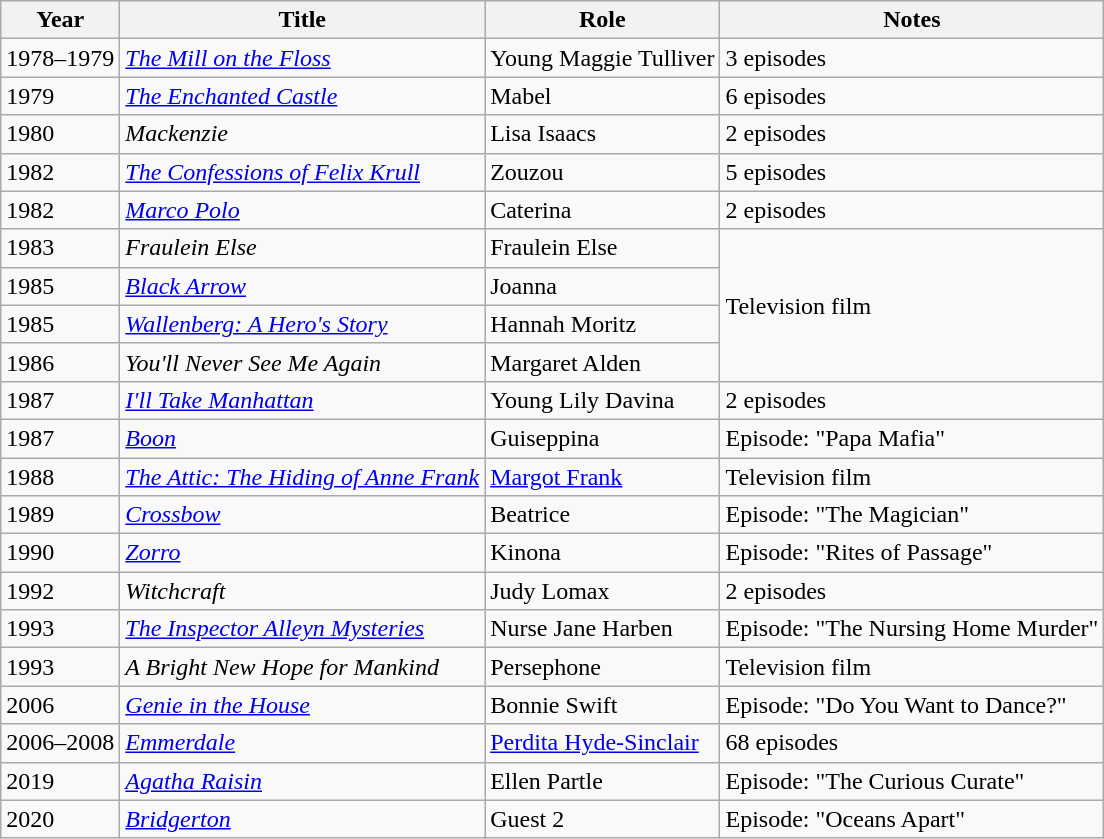<table class="wikitable sortable">
<tr>
<th>Year</th>
<th>Title</th>
<th>Role</th>
<th>Notes</th>
</tr>
<tr>
<td>1978–1979</td>
<td><em><a href='#'>The Mill on the Floss</a></em></td>
<td>Young Maggie Tulliver</td>
<td>3 episodes</td>
</tr>
<tr>
<td>1979</td>
<td><em><a href='#'>The Enchanted Castle</a></em></td>
<td>Mabel</td>
<td>6 episodes</td>
</tr>
<tr>
<td>1980</td>
<td><em>Mackenzie</em></td>
<td>Lisa Isaacs</td>
<td>2 episodes</td>
</tr>
<tr>
<td>1982</td>
<td><a href='#'><em>The Confessions of Felix Krull</em></a></td>
<td>Zouzou</td>
<td>5 episodes</td>
</tr>
<tr>
<td>1982</td>
<td><a href='#'><em>Marco Polo</em></a></td>
<td>Caterina</td>
<td>2 episodes</td>
</tr>
<tr>
<td>1983</td>
<td><em>Fraulein Else</em></td>
<td>Fraulein Else</td>
<td rowspan="4">Television film</td>
</tr>
<tr>
<td>1985</td>
<td><a href='#'><em>Black Arrow</em></a></td>
<td>Joanna</td>
</tr>
<tr>
<td>1985</td>
<td><em><a href='#'>Wallenberg: A Hero's Story</a></em></td>
<td>Hannah Moritz</td>
</tr>
<tr>
<td>1986</td>
<td><em>You'll Never See Me Again</em></td>
<td>Margaret Alden</td>
</tr>
<tr>
<td>1987</td>
<td><a href='#'><em>I'll Take Manhattan</em></a></td>
<td>Young Lily Davina</td>
<td>2 episodes</td>
</tr>
<tr>
<td>1987</td>
<td><a href='#'><em>Boon</em></a></td>
<td>Guiseppina</td>
<td>Episode: "Papa Mafia"</td>
</tr>
<tr>
<td>1988</td>
<td><em><a href='#'>The Attic: The Hiding of Anne Frank</a></em></td>
<td><a href='#'>Margot Frank</a></td>
<td>Television film</td>
</tr>
<tr>
<td>1989</td>
<td><a href='#'><em>Crossbow</em></a></td>
<td>Beatrice</td>
<td>Episode: "The Magician"</td>
</tr>
<tr>
<td>1990</td>
<td><a href='#'><em>Zorro</em></a></td>
<td>Kinona</td>
<td>Episode: "Rites of Passage"</td>
</tr>
<tr>
<td>1992</td>
<td><em>Witchcraft</em></td>
<td>Judy Lomax</td>
<td>2 episodes</td>
</tr>
<tr>
<td>1993</td>
<td><em><a href='#'>The Inspector Alleyn Mysteries</a></em></td>
<td>Nurse Jane Harben</td>
<td>Episode: "The Nursing Home Murder"</td>
</tr>
<tr>
<td>1993</td>
<td><em>A Bright New Hope for Mankind</em></td>
<td>Persephone</td>
<td>Television film</td>
</tr>
<tr>
<td>2006</td>
<td><em><a href='#'>Genie in the House</a></em></td>
<td>Bonnie Swift</td>
<td>Episode: "Do You Want to Dance?"</td>
</tr>
<tr>
<td>2006–2008</td>
<td><em><a href='#'>Emmerdale</a></em></td>
<td><a href='#'>Perdita Hyde-Sinclair</a></td>
<td>68 episodes</td>
</tr>
<tr>
<td>2019</td>
<td><a href='#'><em>Agatha Raisin</em></a></td>
<td>Ellen Partle</td>
<td>Episode: "The Curious Curate"</td>
</tr>
<tr>
<td>2020</td>
<td><em><a href='#'>Bridgerton</a></em></td>
<td>Guest 2</td>
<td>Episode: "Oceans Apart"</td>
</tr>
</table>
